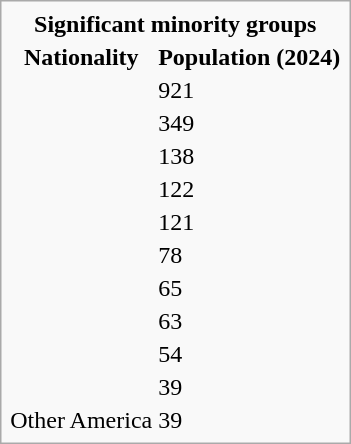<table class="infobox">
<tr>
<td style="text-align:center;" colspan="2"><strong>Significant minority groups</strong></td>
</tr>
<tr>
<th>Nationality</th>
<th>Population (2024)</th>
</tr>
<tr>
<td></td>
<td>921</td>
</tr>
<tr>
<td></td>
<td>349</td>
</tr>
<tr>
<td></td>
<td>138</td>
</tr>
<tr>
<td></td>
<td>122</td>
</tr>
<tr>
<td></td>
<td>121</td>
</tr>
<tr>
<td></td>
<td>78</td>
</tr>
<tr>
<td></td>
<td>65</td>
</tr>
<tr>
<td></td>
<td>63</td>
</tr>
<tr>
<td></td>
<td>54</td>
</tr>
<tr>
<td></td>
<td>39</td>
</tr>
<tr>
<td>Other America</td>
<td>39</td>
</tr>
</table>
